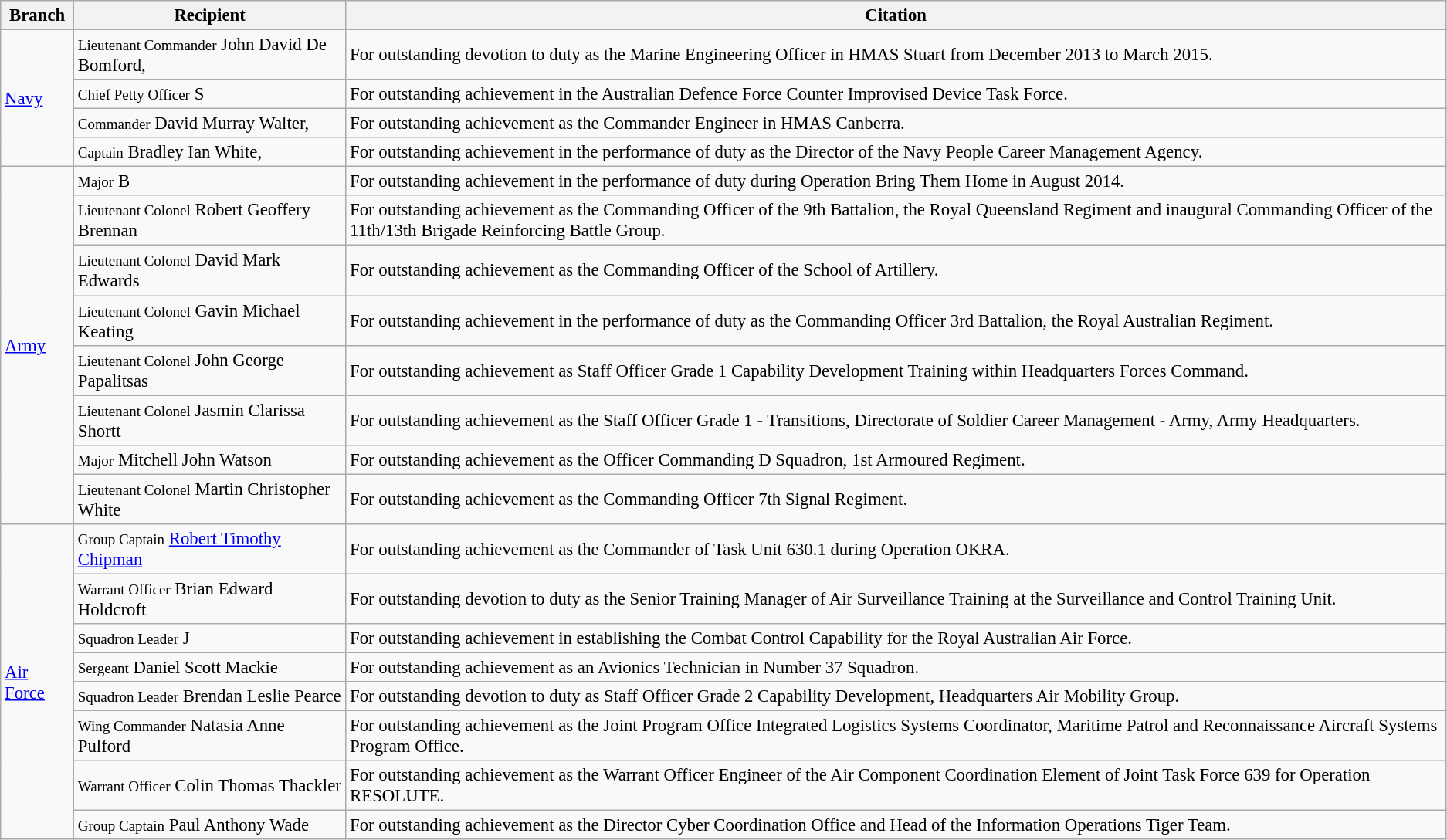<table class="wikitable" style="font-size:95%;">
<tr>
<th>Branch</th>
<th>Recipient</th>
<th>Citation</th>
</tr>
<tr>
<td rowspan="4"><a href='#'>Navy</a></td>
<td><small>Lieutenant Commander</small> John David De Bomford, </td>
<td>For outstanding devotion to duty as the Marine Engineering Officer in HMAS Stuart from December 2013 to March 2015.</td>
</tr>
<tr>
<td><small>Chief Petty Officer</small> S</td>
<td>For outstanding achievement in the Australian Defence Force Counter Improvised Device Task Force.</td>
</tr>
<tr>
<td><small>Commander</small> David Murray Walter, </td>
<td>For outstanding achievement as the Commander Engineer in HMAS Canberra.</td>
</tr>
<tr>
<td><small>Captain</small> Bradley Ian White, </td>
<td>For outstanding achievement in the performance of duty as the Director of the Navy People Career Management Agency.</td>
</tr>
<tr>
<td rowspan="8"><a href='#'>Army</a></td>
<td><small>Major</small> B</td>
<td>For outstanding achievement in the performance of duty during Operation Bring Them Home in August 2014.</td>
</tr>
<tr>
<td><small>Lieutenant Colonel</small> Robert Geoffery Brennan</td>
<td>For outstanding achievement as the Commanding Officer of the 9th Battalion, the Royal Queensland Regiment and inaugural Commanding Officer of the 11th/13th Brigade Reinforcing Battle Group.</td>
</tr>
<tr>
<td><small>Lieutenant Colonel</small> David Mark Edwards</td>
<td>For outstanding achievement as the Commanding Officer of the School of Artillery.</td>
</tr>
<tr>
<td><small>Lieutenant Colonel</small> Gavin Michael Keating</td>
<td>For outstanding achievement in the performance of duty as the Commanding Officer 3rd Battalion, the Royal Australian Regiment.</td>
</tr>
<tr>
<td><small>Lieutenant Colonel</small> John George Papalitsas</td>
<td>For outstanding achievement as Staff Officer Grade 1 Capability Development Training within Headquarters Forces Command.</td>
</tr>
<tr>
<td><small>Lieutenant Colonel</small> Jasmin Clarissa Shortt</td>
<td>For outstanding achievement as the Staff Officer Grade 1 - Transitions, Directorate of Soldier Career Management - Army, Army Headquarters.</td>
</tr>
<tr>
<td><small>Major</small> Mitchell John Watson</td>
<td>For outstanding achievement as the Officer Commanding D Squadron, 1st Armoured Regiment.</td>
</tr>
<tr>
<td><small>Lieutenant Colonel</small> Martin Christopher White</td>
<td>For outstanding achievement as the Commanding Officer 7th Signal Regiment.</td>
</tr>
<tr>
<td rowspan="8"><a href='#'>Air Force</a></td>
<td><small>Group Captain</small> <a href='#'>Robert Timothy Chipman</a></td>
<td>For outstanding achievement as the Commander of Task Unit 630.1 during Operation OKRA.</td>
</tr>
<tr>
<td><small>Warrant Officer</small> Brian Edward Holdcroft</td>
<td>For outstanding devotion to duty as the Senior Training Manager of Air Surveillance Training at the Surveillance and Control Training Unit.</td>
</tr>
<tr>
<td><small>Squadron Leader</small> J</td>
<td>For outstanding achievement in establishing the Combat Control Capability for the Royal Australian Air Force.</td>
</tr>
<tr>
<td><small>Sergeant</small> Daniel Scott Mackie</td>
<td>For outstanding achievement as an Avionics Technician in Number 37 Squadron.</td>
</tr>
<tr>
<td><small>Squadron Leader</small> Brendan Leslie Pearce</td>
<td>For outstanding devotion to duty as Staff Officer Grade 2 Capability Development, Headquarters Air Mobility Group.</td>
</tr>
<tr>
<td><small>Wing Commander</small> Natasia Anne Pulford</td>
<td>For outstanding achievement as the Joint Program Office Integrated Logistics Systems Coordinator, Maritime Patrol and Reconnaissance Aircraft Systems Program Office.</td>
</tr>
<tr>
<td><small>Warrant Officer</small> Colin Thomas Thackler</td>
<td>For outstanding achievement as the Warrant Officer Engineer of the Air Component Coordination Element of Joint Task Force 639 for Operation RESOLUTE.</td>
</tr>
<tr>
<td><small>Group Captain</small> Paul Anthony Wade</td>
<td>For outstanding achievement as the Director Cyber Coordination Office and Head of the Information Operations Tiger Team.</td>
</tr>
</table>
